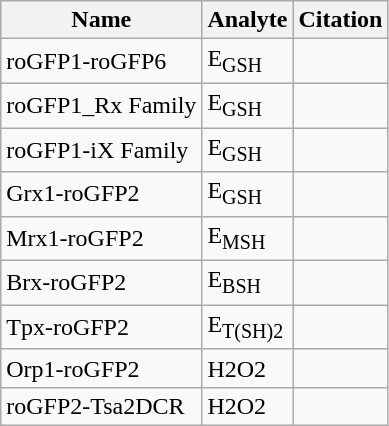<table class="wikitable">
<tr>
<th>Name</th>
<th>Analyte</th>
<th>Citation</th>
</tr>
<tr>
<td>roGFP1-roGFP6</td>
<td>E<sub>GSH</sub></td>
<td></td>
</tr>
<tr>
<td>roGFP1_Rx Family</td>
<td>E<sub>GSH</sub></td>
<td></td>
</tr>
<tr>
<td>roGFP1-iX Family</td>
<td>E<sub>GSH</sub></td>
<td></td>
</tr>
<tr>
<td>Grx1-roGFP2</td>
<td>E<sub>GSH</sub></td>
<td></td>
</tr>
<tr>
<td>Mrx1-roGFP2</td>
<td>E<sub>MSH</sub></td>
<td></td>
</tr>
<tr>
<td>Brx-roGFP2</td>
<td>E<sub>BSH</sub></td>
<td></td>
</tr>
<tr>
<td>Tpx-roGFP2</td>
<td>E<sub>T(SH)2</sub></td>
<td></td>
</tr>
<tr>
<td>Orp1-roGFP2</td>
<td>H2O2</td>
<td></td>
</tr>
<tr>
<td>roGFP2-Tsa2DCR</td>
<td>H2O2</td>
<td></td>
</tr>
</table>
